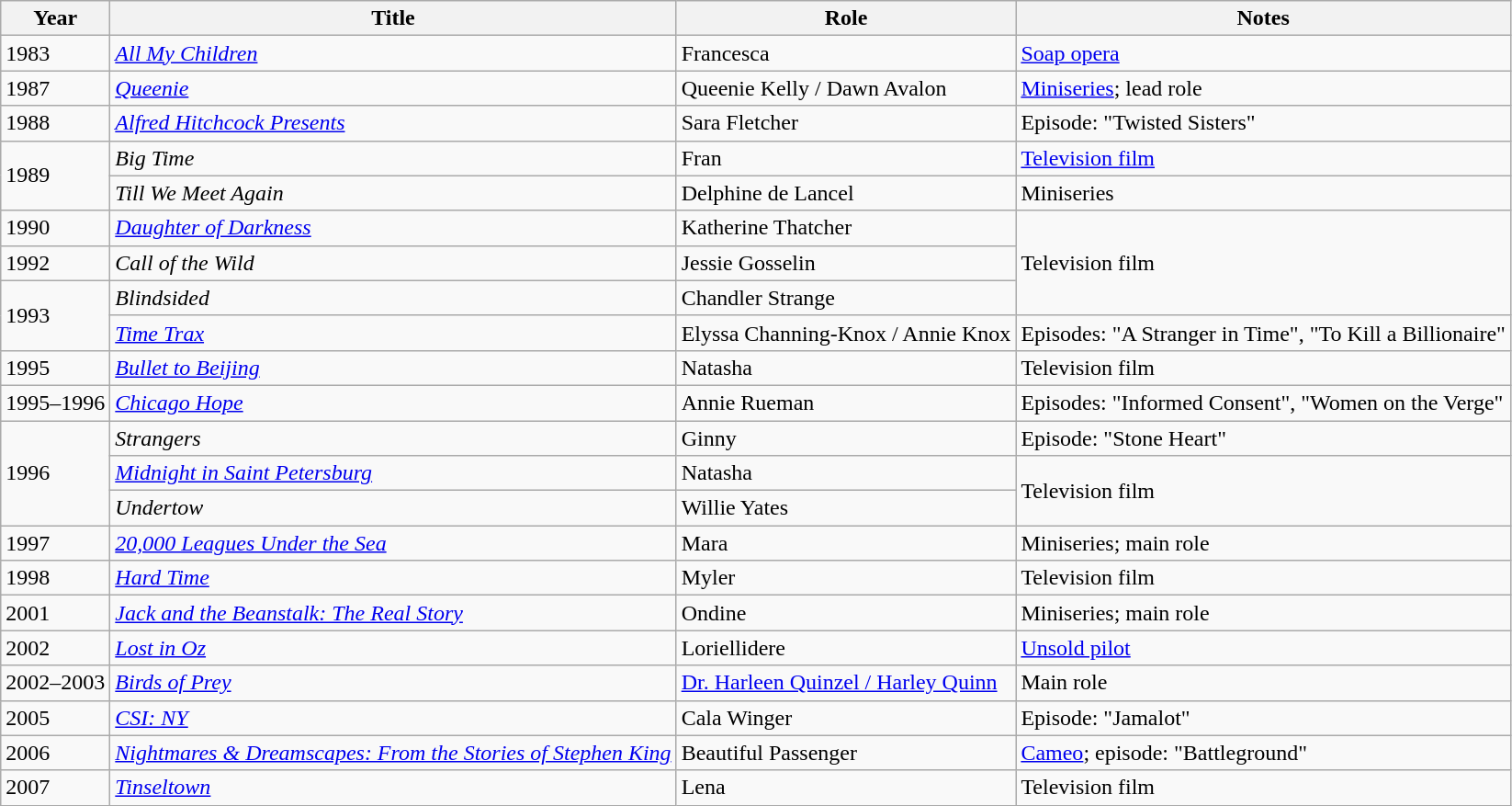<table class="wikitable sortable">
<tr>
<th>Year</th>
<th>Title</th>
<th>Role</th>
<th class="unsortable">Notes</th>
</tr>
<tr>
<td>1983</td>
<td><em><a href='#'>All My Children</a></em></td>
<td>Francesca</td>
<td><a href='#'>Soap opera</a></td>
</tr>
<tr>
<td>1987</td>
<td><em><a href='#'>Queenie</a></em></td>
<td>Queenie Kelly / Dawn Avalon</td>
<td><a href='#'>Miniseries</a>; lead role</td>
</tr>
<tr>
<td>1988</td>
<td><em><a href='#'>Alfred Hitchcock Presents</a></em></td>
<td>Sara Fletcher</td>
<td>Episode: "Twisted Sisters"</td>
</tr>
<tr>
<td rowspan="2">1989</td>
<td><em>Big Time</em></td>
<td>Fran</td>
<td><a href='#'>Television film</a></td>
</tr>
<tr>
<td><em>Till We Meet Again</em></td>
<td>Delphine de Lancel</td>
<td>Miniseries</td>
</tr>
<tr>
<td>1990</td>
<td><em><a href='#'>Daughter of Darkness</a></em></td>
<td>Katherine Thatcher</td>
<td rowspan="3">Television film</td>
</tr>
<tr>
<td>1992</td>
<td><em>Call of the Wild</em></td>
<td>Jessie Gosselin</td>
</tr>
<tr>
<td rowspan="2">1993</td>
<td><em>Blindsided</em></td>
<td>Chandler Strange</td>
</tr>
<tr>
<td><em><a href='#'>Time Trax</a></em></td>
<td>Elyssa Channing-Knox / Annie Knox</td>
<td>Episodes: "A Stranger in Time", "To Kill a Billionaire"</td>
</tr>
<tr>
<td>1995</td>
<td><em><a href='#'>Bullet to Beijing</a></em></td>
<td>Natasha</td>
<td>Television film</td>
</tr>
<tr>
<td>1995–1996</td>
<td><em><a href='#'>Chicago Hope</a></em></td>
<td>Annie Rueman</td>
<td>Episodes: "Informed Consent", "Women on the Verge"</td>
</tr>
<tr>
<td rowspan="3">1996</td>
<td><em>Strangers</em></td>
<td>Ginny</td>
<td>Episode: "Stone Heart"</td>
</tr>
<tr>
<td><em><a href='#'>Midnight in Saint Petersburg</a></em></td>
<td>Natasha</td>
<td rowspan="2">Television film</td>
</tr>
<tr>
<td><em>Undertow</em></td>
<td>Willie Yates</td>
</tr>
<tr>
<td>1997</td>
<td><em><a href='#'>20,000 Leagues Under the Sea</a></em></td>
<td>Mara</td>
<td>Miniseries; main role</td>
</tr>
<tr>
<td>1998</td>
<td><em><a href='#'>Hard Time</a></em></td>
<td>Myler</td>
<td>Television film</td>
</tr>
<tr>
<td>2001</td>
<td><em><a href='#'>Jack and the Beanstalk: The Real Story</a></em></td>
<td>Ondine</td>
<td>Miniseries; main role</td>
</tr>
<tr>
<td>2002</td>
<td><em><a href='#'>Lost in Oz</a></em></td>
<td>Loriellidere</td>
<td><a href='#'>Unsold pilot</a></td>
</tr>
<tr>
<td>2002–2003</td>
<td><em><a href='#'>Birds of Prey</a></em></td>
<td><a href='#'>Dr. Harleen Quinzel / Harley Quinn</a></td>
<td>Main role</td>
</tr>
<tr>
<td>2005</td>
<td><em><a href='#'>CSI: NY</a></em></td>
<td>Cala Winger</td>
<td>Episode: "Jamalot"</td>
</tr>
<tr>
<td>2006</td>
<td><em><a href='#'>Nightmares & Dreamscapes: From the Stories of Stephen King</a></em></td>
<td>Beautiful Passenger</td>
<td><a href='#'>Cameo</a>; episode: "Battleground"</td>
</tr>
<tr>
<td>2007</td>
<td><em><a href='#'>Tinseltown</a></em></td>
<td>Lena</td>
<td>Television film</td>
</tr>
</table>
